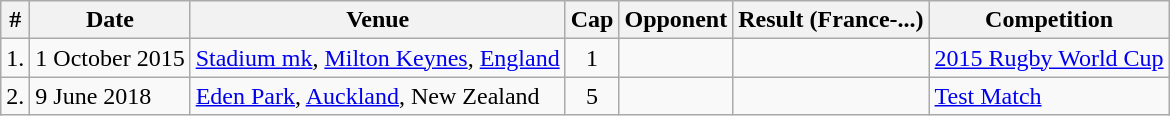<table class="wikitable sortable">
<tr>
<th>#</th>
<th>Date</th>
<th>Venue</th>
<th>Cap</th>
<th>Opponent</th>
<th>Result (France-...)</th>
<th>Competition</th>
</tr>
<tr>
<td>1.</td>
<td>1 October 2015</td>
<td><a href='#'>Stadium mk</a>, <a href='#'>Milton Keynes</a>, <a href='#'>England</a></td>
<td align=center>1</td>
<td></td>
<td></td>
<td><a href='#'>2015 Rugby World Cup</a></td>
</tr>
<tr>
<td>2.</td>
<td>9 June 2018</td>
<td><a href='#'>Eden Park</a>, <a href='#'>Auckland</a>, New Zealand</td>
<td align=center>5</td>
<td></td>
<td></td>
<td><a href='#'>Test Match</a></td>
</tr>
</table>
